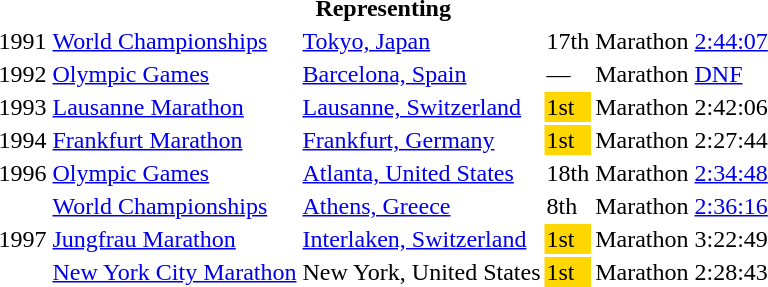<table>
<tr>
<th colspan="6">Representing </th>
</tr>
<tr>
<td>1991</td>
<td><a href='#'>World Championships</a></td>
<td><a href='#'>Tokyo, Japan</a></td>
<td>17th</td>
<td>Marathon</td>
<td><a href='#'>2:44:07</a></td>
</tr>
<tr>
<td>1992</td>
<td><a href='#'>Olympic Games</a></td>
<td><a href='#'>Barcelona, Spain</a></td>
<td>—</td>
<td>Marathon</td>
<td><a href='#'>DNF</a></td>
</tr>
<tr>
<td>1993</td>
<td><a href='#'>Lausanne Marathon</a></td>
<td><a href='#'>Lausanne, Switzerland</a></td>
<td bgcolor="gold">1st</td>
<td>Marathon</td>
<td>2:42:06</td>
</tr>
<tr>
<td>1994</td>
<td><a href='#'>Frankfurt Marathon</a></td>
<td><a href='#'>Frankfurt, Germany</a></td>
<td bgcolor="gold">1st</td>
<td>Marathon</td>
<td>2:27:44</td>
</tr>
<tr>
<td>1996</td>
<td><a href='#'>Olympic Games</a></td>
<td><a href='#'>Atlanta, United States</a></td>
<td>18th</td>
<td>Marathon</td>
<td><a href='#'>2:34:48</a></td>
</tr>
<tr>
<td rowspan=3>1997</td>
<td><a href='#'>World Championships</a></td>
<td><a href='#'>Athens, Greece</a></td>
<td>8th</td>
<td>Marathon</td>
<td><a href='#'>2:36:16</a></td>
</tr>
<tr>
<td><a href='#'>Jungfrau Marathon</a></td>
<td><a href='#'>Interlaken, Switzerland</a></td>
<td bgcolor="gold">1st</td>
<td>Marathon</td>
<td>3:22:49</td>
</tr>
<tr>
<td><a href='#'>New York City Marathon</a></td>
<td>New York, United States</td>
<td bgcolor="gold">1st</td>
<td>Marathon</td>
<td>2:28:43</td>
</tr>
</table>
